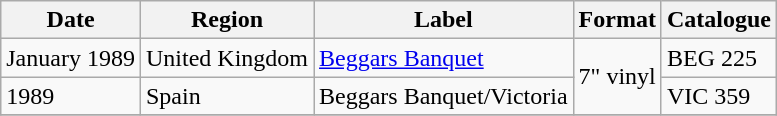<table class="wikitable">
<tr>
<th>Date</th>
<th>Region</th>
<th>Label</th>
<th>Format</th>
<th>Catalogue</th>
</tr>
<tr>
<td>January 1989</td>
<td>United Kingdom</td>
<td><a href='#'>Beggars Banquet</a></td>
<td rowspan="2">7" vinyl</td>
<td>BEG 225</td>
</tr>
<tr>
<td>1989</td>
<td>Spain</td>
<td>Beggars Banquet/Victoria</td>
<td>VIC 359</td>
</tr>
<tr>
</tr>
</table>
